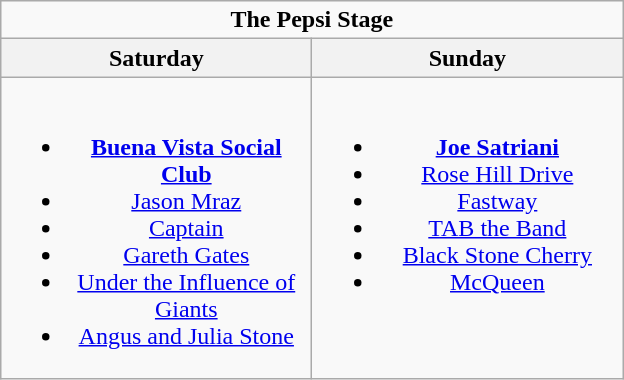<table class="wikitable">
<tr>
<td colspan="2" style="text-align:center;"><strong>The Pepsi Stage</strong></td>
</tr>
<tr>
<th>Saturday</th>
<th>Sunday</th>
</tr>
<tr>
<td style="text-align:center; vertical-align:top; width:200px;"><br><ul><li><strong><a href='#'>Buena Vista Social Club</a></strong></li><li><a href='#'>Jason Mraz</a></li><li><a href='#'>Captain</a></li><li><a href='#'>Gareth Gates</a></li><li><a href='#'>Under the Influence of Giants</a></li><li><a href='#'>Angus and Julia Stone</a></li></ul></td>
<td style="text-align:center; vertical-align:top; width:200px;"><br><ul><li><strong><a href='#'>Joe Satriani</a></strong></li><li><a href='#'>Rose Hill Drive</a></li><li><a href='#'>Fastway</a></li><li><a href='#'>TAB the Band</a></li><li><a href='#'>Black Stone Cherry</a></li><li><a href='#'>McQueen</a></li></ul></td>
</tr>
</table>
